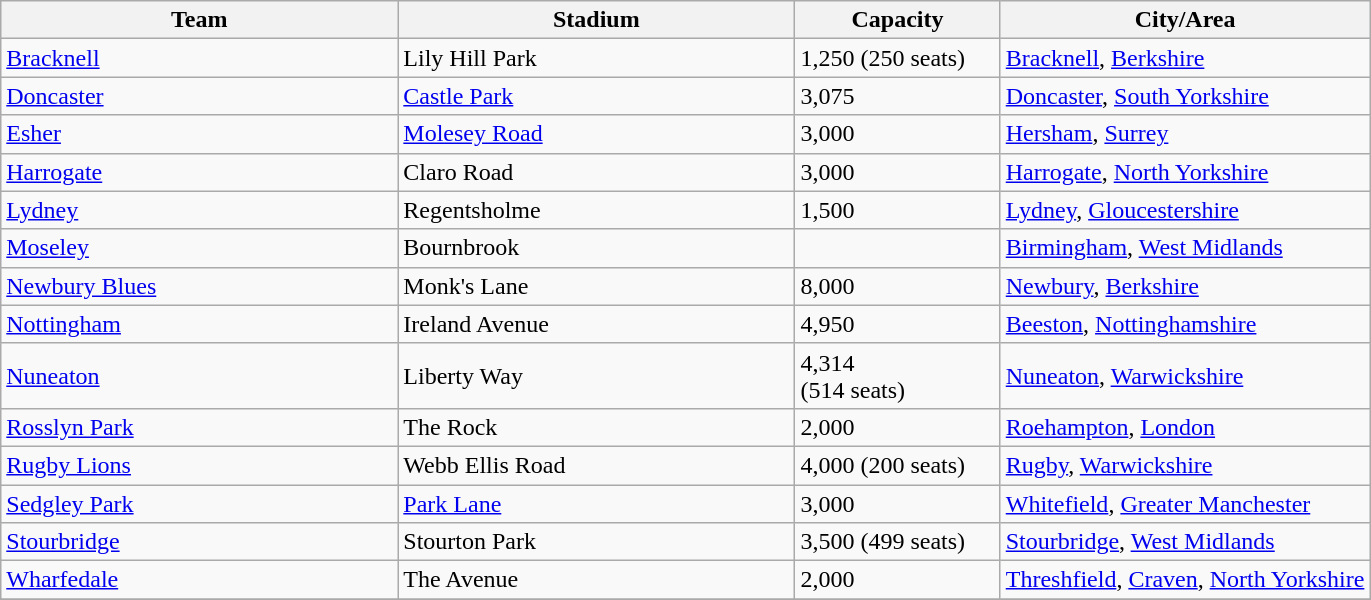<table class="wikitable sortable">
<tr>
<th width=29%>Team</th>
<th width=29%>Stadium</th>
<th width=15%>Capacity</th>
<th width=30%>City/Area</th>
</tr>
<tr>
<td><a href='#'>Bracknell</a></td>
<td>Lily Hill Park</td>
<td>1,250 (250 seats)</td>
<td><a href='#'>Bracknell</a>, <a href='#'>Berkshire</a></td>
</tr>
<tr>
<td><a href='#'>Doncaster</a></td>
<td><a href='#'>Castle Park</a></td>
<td>3,075</td>
<td><a href='#'>Doncaster</a>, <a href='#'>South Yorkshire</a></td>
</tr>
<tr>
<td><a href='#'>Esher</a></td>
<td><a href='#'>Molesey Road</a></td>
<td>3,000</td>
<td><a href='#'>Hersham</a>, <a href='#'>Surrey</a></td>
</tr>
<tr>
<td><a href='#'>Harrogate</a></td>
<td>Claro Road</td>
<td>3,000</td>
<td><a href='#'>Harrogate</a>, <a href='#'>North Yorkshire</a></td>
</tr>
<tr>
<td><a href='#'>Lydney</a></td>
<td>Regentsholme</td>
<td>1,500</td>
<td><a href='#'>Lydney</a>, <a href='#'>Gloucestershire</a></td>
</tr>
<tr>
<td><a href='#'>Moseley</a></td>
<td>Bournbrook</td>
<td></td>
<td><a href='#'>Birmingham</a>, <a href='#'>West Midlands</a></td>
</tr>
<tr>
<td><a href='#'>Newbury Blues</a></td>
<td>Monk's Lane</td>
<td>8,000</td>
<td><a href='#'>Newbury</a>, <a href='#'>Berkshire</a></td>
</tr>
<tr>
<td><a href='#'>Nottingham</a></td>
<td>Ireland Avenue</td>
<td>4,950</td>
<td><a href='#'>Beeston</a>, <a href='#'>Nottinghamshire</a></td>
</tr>
<tr>
<td><a href='#'>Nuneaton</a></td>
<td>Liberty Way</td>
<td>4,314<br>(514 seats)</td>
<td><a href='#'>Nuneaton</a>, <a href='#'>Warwickshire</a></td>
</tr>
<tr>
<td><a href='#'>Rosslyn Park</a></td>
<td>The Rock</td>
<td>2,000</td>
<td><a href='#'>Roehampton</a>, <a href='#'>London</a></td>
</tr>
<tr>
<td><a href='#'>Rugby Lions</a></td>
<td>Webb Ellis Road</td>
<td>4,000 (200 seats)</td>
<td><a href='#'>Rugby</a>, <a href='#'>Warwickshire</a></td>
</tr>
<tr>
<td><a href='#'>Sedgley Park</a></td>
<td><a href='#'>Park Lane</a></td>
<td>3,000</td>
<td><a href='#'>Whitefield</a>, <a href='#'>Greater Manchester</a></td>
</tr>
<tr>
<td><a href='#'>Stourbridge</a></td>
<td>Stourton Park</td>
<td>3,500 (499 seats)</td>
<td><a href='#'>Stourbridge</a>, <a href='#'>West Midlands</a></td>
</tr>
<tr>
<td><a href='#'>Wharfedale</a></td>
<td>The Avenue</td>
<td>2,000</td>
<td><a href='#'>Threshfield</a>, <a href='#'>Craven</a>, <a href='#'>North Yorkshire</a></td>
</tr>
<tr>
</tr>
</table>
